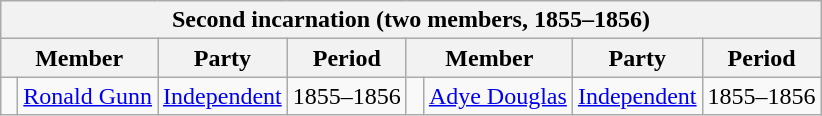<table class="wikitable">
<tr>
<th colspan="8">Second incarnation (two members, 1855–1856)</th>
</tr>
<tr>
<th colspan="2">Member</th>
<th>Party</th>
<th>Period</th>
<th colspan="2">Member</th>
<th>Party</th>
<th>Period</th>
</tr>
<tr>
<td> </td>
<td><a href='#'>Ronald Gunn</a></td>
<td><a href='#'>Independent</a></td>
<td>1855–1856</td>
<td> </td>
<td><a href='#'>Adye Douglas</a></td>
<td><a href='#'>Independent</a></td>
<td>1855–1856</td>
</tr>
</table>
